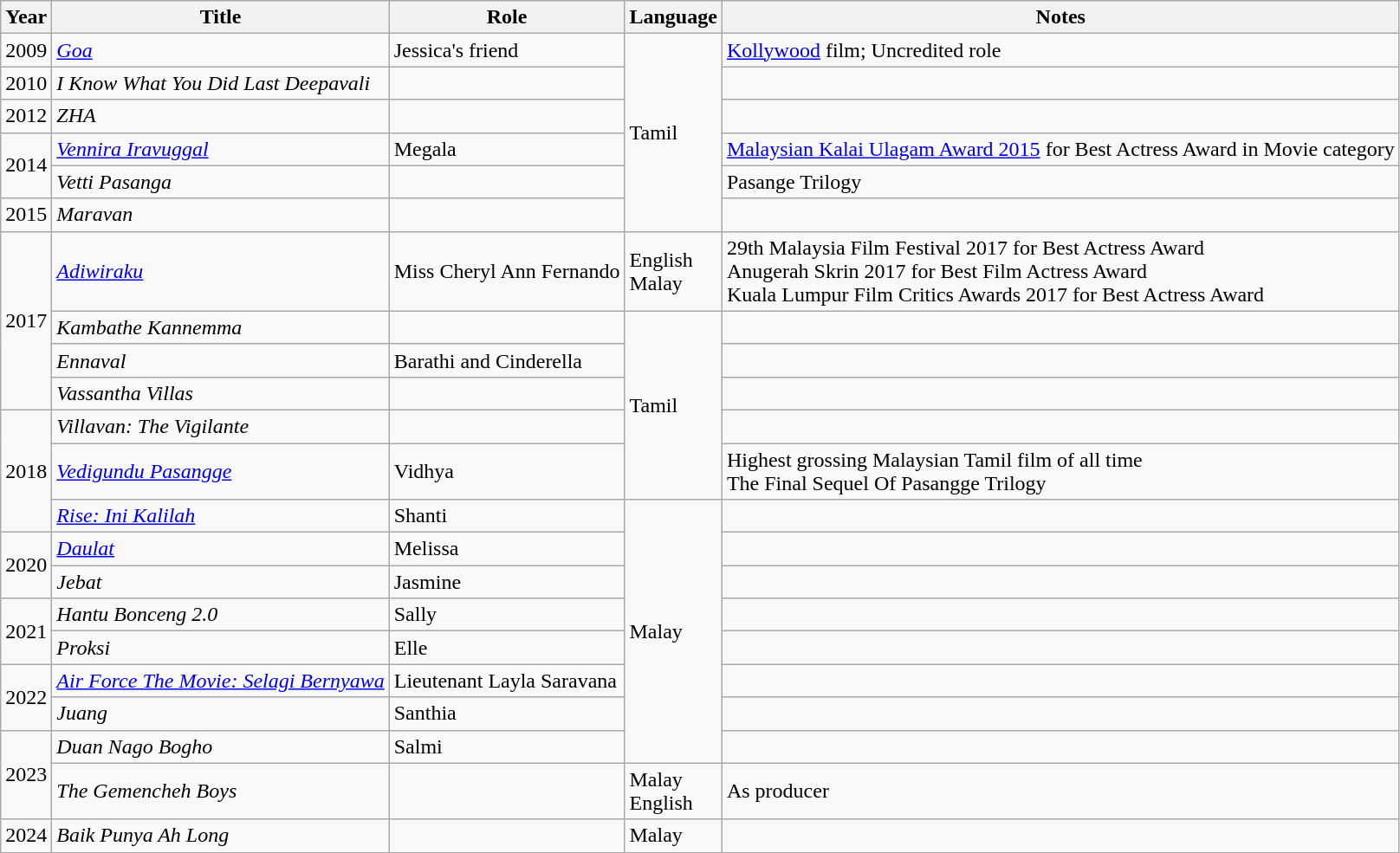<table class="wikitable sortable">
<tr>
<th>Year</th>
<th>Title</th>
<th>Role</th>
<th>Language</th>
<th class="unsortable">Notes</th>
</tr>
<tr>
<td>2009</td>
<td><em><a href='#'>Goa</a></em></td>
<td>Jessica's friend</td>
<td rowspan="6">Tamil</td>
<td><a href='#'>Kollywood</a> film; Uncredited role</td>
</tr>
<tr>
<td>2010</td>
<td><em>I Know What You Did Last Deepavali</em></td>
<td></td>
<td></td>
</tr>
<tr>
<td>2012</td>
<td><em>ZHA</em></td>
<td></td>
<td></td>
</tr>
<tr>
<td rowspan="2">2014</td>
<td><em><a href='#'>Vennira Iravuggal</a></em></td>
<td>Megala</td>
<td><a href='#'>Malaysian Kalai Ulagam Award 2015</a> for Best Actress Award in Movie category</td>
</tr>
<tr>
<td><em>Vetti Pasanga</em></td>
<td></td>
<td>Pasange Trilogy</td>
</tr>
<tr>
<td>2015</td>
<td><em>Maravan</em></td>
<td></td>
<td></td>
</tr>
<tr>
<td rowspan="4">2017</td>
<td><em><a href='#'>Adiwiraku</a></em></td>
<td>Miss Cheryl Ann Fernando</td>
<td>English<br>Malay</td>
<td>29th Malaysia Film Festival 2017 for Best Actress Award<br>Anugerah Skrin 2017 for Best Film Actress Award<br>Kuala Lumpur Film Critics Awards 2017 for Best Actress Award</td>
</tr>
<tr>
<td><em>Kambathe Kannemma</em></td>
<td></td>
<td rowspan="5">Tamil</td>
<td></td>
</tr>
<tr>
<td><em>Ennaval</em></td>
<td>Barathi and Cinderella</td>
<td></td>
</tr>
<tr>
<td><em>Vassantha Villas</em></td>
<td></td>
<td></td>
</tr>
<tr>
<td rowspan="3">2018</td>
<td><em>Villavan: The Vigilante</em></td>
<td></td>
<td></td>
</tr>
<tr>
<td><em><a href='#'>Vedigundu Pasangge</a></em></td>
<td>Vidhya</td>
<td>Highest grossing Malaysian Tamil film of all time<br>The Final Sequel Of Pasangge Trilogy</td>
</tr>
<tr>
<td><em><a href='#'>Rise: Ini Kalilah</a></em></td>
<td>Shanti</td>
<td rowspan="8">Malay</td>
<td></td>
</tr>
<tr>
<td rowspan="2">2020</td>
<td><em><a href='#'>Daulat</a></em></td>
<td>Melissa</td>
<td></td>
</tr>
<tr>
<td><em>Jebat</em></td>
<td>Jasmine</td>
<td></td>
</tr>
<tr>
<td rowspan="2">2021</td>
<td><em>Hantu Bonceng 2.0</em></td>
<td>Sally</td>
<td></td>
</tr>
<tr>
<td><em>Proksi</em></td>
<td>Elle</td>
<td></td>
</tr>
<tr>
<td rowspan="2">2022</td>
<td><em><a href='#'>Air Force The Movie: Selagi Bernyawa</a></em></td>
<td>Lieutenant Layla Saravana</td>
<td></td>
</tr>
<tr>
<td><em>Juang</em></td>
<td>Santhia</td>
<td></td>
</tr>
<tr>
<td rowspan="2">2023</td>
<td><em>Duan Nago Bogho</em></td>
<td>Salmi</td>
<td></td>
</tr>
<tr>
<td><em>The Gemencheh Boys</em></td>
<td></td>
<td>Malay<br>English</td>
<td>As producer</td>
</tr>
<tr>
<td>2024</td>
<td><em>Baik Punya Ah Long</em></td>
<td></td>
<td>Malay</td>
<td></td>
</tr>
</table>
